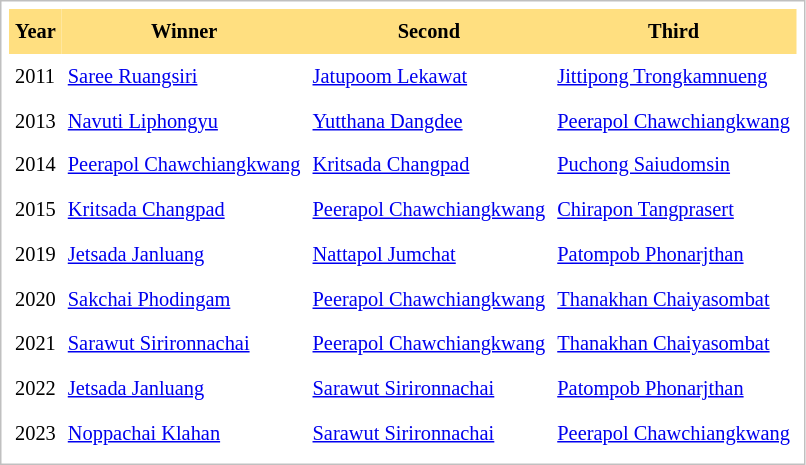<table cellpadding="4" cellspacing="0"  style="border: 1px solid silver; color: black; margin: 0 0 0.5em 0; background-color: white; padding: 5px; text-align: left; font-size:85%; vertical-align: top; line-height:1.6em;">
<tr>
<th scope=col; align="center" bgcolor="FFDF80">Year</th>
<th scope=col; align="center" bgcolor="FFDF80">Winner</th>
<th scope=col; align="center" bgcolor="FFDF80">Second</th>
<th scope=col; align="center" bgcolor="FFDF80">Third</th>
</tr>
<tr>
<td>2011</td>
<td><a href='#'>Saree Ruangsiri</a></td>
<td><a href='#'>Jatupoom Lekawat</a></td>
<td><a href='#'>Jittipong Trongkamnueng</a></td>
</tr>
<tr>
<td>2013</td>
<td><a href='#'>Navuti Liphongyu</a></td>
<td><a href='#'>Yutthana Dangdee</a></td>
<td><a href='#'>Peerapol Chawchiangkwang</a></td>
</tr>
<tr>
<td>2014</td>
<td><a href='#'>Peerapol Chawchiangkwang</a></td>
<td><a href='#'>Kritsada Changpad</a></td>
<td><a href='#'>Puchong Saiudomsin</a></td>
</tr>
<tr>
<td>2015</td>
<td><a href='#'>Kritsada Changpad</a></td>
<td><a href='#'>Peerapol Chawchiangkwang</a></td>
<td><a href='#'>Chirapon Tangprasert</a></td>
</tr>
<tr>
<td>2019</td>
<td><a href='#'>Jetsada Janluang</a></td>
<td><a href='#'>Nattapol Jumchat</a></td>
<td><a href='#'>Patompob Phonarjthan</a></td>
</tr>
<tr>
<td>2020</td>
<td><a href='#'>Sakchai Phodingam</a></td>
<td><a href='#'>Peerapol Chawchiangkwang</a></td>
<td><a href='#'>Thanakhan Chaiyasombat</a></td>
</tr>
<tr>
<td>2021</td>
<td><a href='#'>Sarawut Sirironnachai</a></td>
<td><a href='#'>Peerapol Chawchiangkwang</a></td>
<td><a href='#'>Thanakhan Chaiyasombat</a></td>
</tr>
<tr>
<td>2022</td>
<td><a href='#'>Jetsada Janluang</a></td>
<td><a href='#'>Sarawut Sirironnachai</a></td>
<td><a href='#'>Patompob Phonarjthan</a></td>
</tr>
<tr>
<td>2023</td>
<td><a href='#'>Noppachai Klahan</a></td>
<td><a href='#'>Sarawut Sirironnachai</a></td>
<td><a href='#'>Peerapol Chawchiangkwang</a></td>
</tr>
</table>
